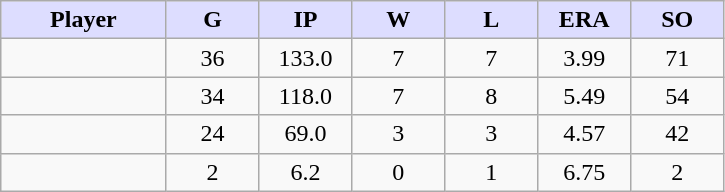<table class="wikitable sortable">
<tr>
<th style="background:#ddf; width:16%;">Player</th>
<th style="background:#ddf; width:9%;">G</th>
<th style="background:#ddf; width:9%;">IP</th>
<th style="background:#ddf; width:9%;">W</th>
<th style="background:#ddf; width:9%;">L</th>
<th style="background:#ddf; width:9%;">ERA</th>
<th style="background:#ddf; width:9%;">SO</th>
</tr>
<tr style="text-align:center;">
<td></td>
<td>36</td>
<td>133.0</td>
<td>7</td>
<td>7</td>
<td>3.99</td>
<td>71</td>
</tr>
<tr style="text-align:center;">
<td></td>
<td>34</td>
<td>118.0</td>
<td>7</td>
<td>8</td>
<td>5.49</td>
<td>54</td>
</tr>
<tr style="text-align:center;">
<td></td>
<td>24</td>
<td>69.0</td>
<td>3</td>
<td>3</td>
<td>4.57</td>
<td>42</td>
</tr>
<tr style="text-align:center;">
<td></td>
<td>2</td>
<td>6.2</td>
<td>0</td>
<td>1</td>
<td>6.75</td>
<td>2</td>
</tr>
</table>
